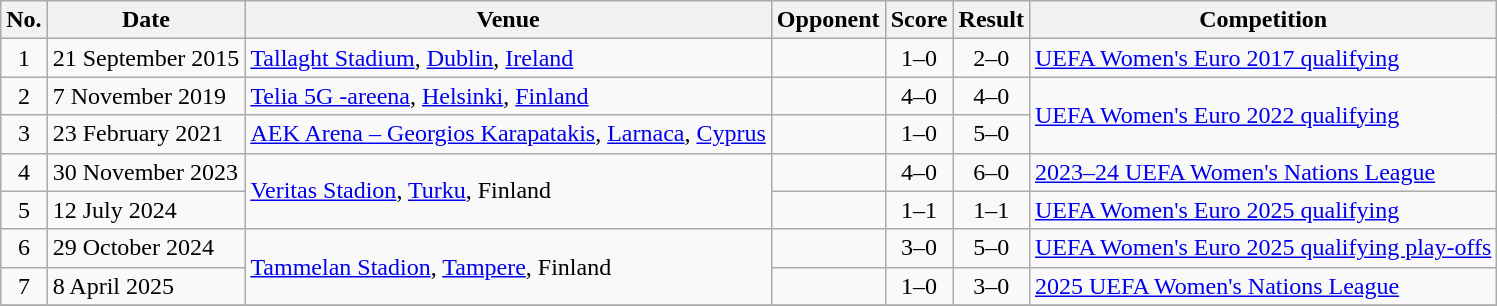<table class="wikitable sortable">
<tr>
<th scope="col">No.</th>
<th scope="col">Date</th>
<th scope="col">Venue</th>
<th scope="col">Opponent</th>
<th scope="col">Score</th>
<th scope="col">Result</th>
<th scope="col">Competition</th>
</tr>
<tr>
<td align="center">1</td>
<td>21 September 2015</td>
<td><a href='#'>Tallaght Stadium</a>, <a href='#'>Dublin</a>, <a href='#'>Ireland</a></td>
<td></td>
<td align="center">1–0</td>
<td align="center">2–0</td>
<td><a href='#'>UEFA Women's Euro 2017 qualifying</a></td>
</tr>
<tr>
<td align="center">2</td>
<td>7 November 2019</td>
<td><a href='#'>Telia 5G -areena</a>, <a href='#'>Helsinki</a>, <a href='#'>Finland</a></td>
<td></td>
<td align="center">4–0</td>
<td align="center">4–0</td>
<td rowspan=2><a href='#'>UEFA Women's Euro 2022 qualifying</a></td>
</tr>
<tr>
<td align="center">3</td>
<td>23 February 2021</td>
<td><a href='#'>AEK Arena – Georgios Karapatakis</a>, <a href='#'>Larnaca</a>, <a href='#'>Cyprus</a></td>
<td></td>
<td align="center">1–0</td>
<td align="center">5–0</td>
</tr>
<tr>
<td align="center">4</td>
<td>30 November 2023</td>
<td rowspan=2><a href='#'>Veritas Stadion</a>, <a href='#'>Turku</a>, Finland</td>
<td></td>
<td align="center">4–0</td>
<td align="center">6–0</td>
<td><a href='#'>2023–24 UEFA Women's Nations League</a></td>
</tr>
<tr>
<td align="center">5</td>
<td>12 July 2024</td>
<td></td>
<td align="center">1–1</td>
<td align="center">1–1</td>
<td><a href='#'>UEFA Women's Euro 2025 qualifying</a></td>
</tr>
<tr>
<td align="center">6</td>
<td>29 October 2024</td>
<td rowspan=2><a href='#'>Tammelan Stadion</a>, <a href='#'>Tampere</a>, Finland</td>
<td></td>
<td align="center">3–0</td>
<td align="center">5–0</td>
<td><a href='#'>UEFA Women's Euro 2025 qualifying play-offs</a></td>
</tr>
<tr>
<td align="center">7</td>
<td>8 April 2025</td>
<td></td>
<td align="center">1–0</td>
<td align="center">3–0</td>
<td><a href='#'>2025 UEFA Women's Nations League</a></td>
</tr>
<tr>
</tr>
</table>
